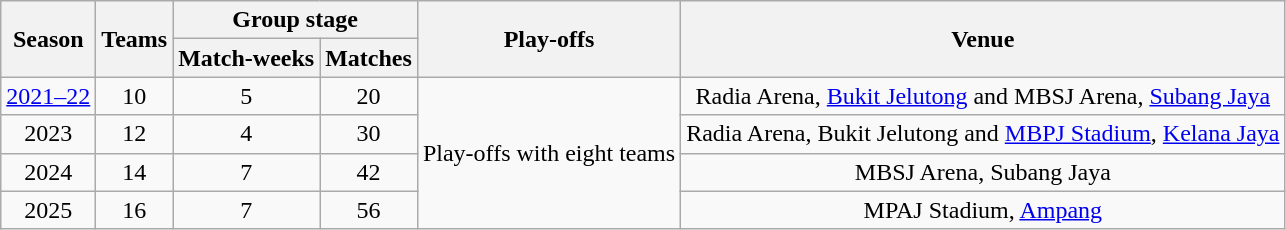<table class="wikitable sortable" style="text-align:center;">
<tr>
<th rowspan="2">Season</th>
<th rowspan="2">Teams</th>
<th colspan="2">Group stage</th>
<th rowspan="2">Play-offs</th>
<th rowspan="2">Venue</th>
</tr>
<tr>
<th>Match-weeks</th>
<th>Matches</th>
</tr>
<tr>
<td><a href='#'>2021–22</a></td>
<td>10</td>
<td>5</td>
<td>20</td>
<td rowspan="4">Play-offs with eight teams</td>
<td>Radia Arena, <a href='#'>Bukit Jelutong</a> and MBSJ Arena, <a href='#'>Subang Jaya</a></td>
</tr>
<tr>
<td>2023</td>
<td>12</td>
<td>4</td>
<td>30</td>
<td>Radia Arena, Bukit Jelutong and <a href='#'>MBPJ Stadium</a>, <a href='#'>Kelana Jaya</a></td>
</tr>
<tr>
<td>2024</td>
<td>14</td>
<td>7</td>
<td>42</td>
<td>MBSJ Arena, Subang Jaya</td>
</tr>
<tr>
<td>2025</td>
<td>16</td>
<td>7</td>
<td>56</td>
<td>MPAJ Stadium, <a href='#'>Ampang</a></td>
</tr>
</table>
